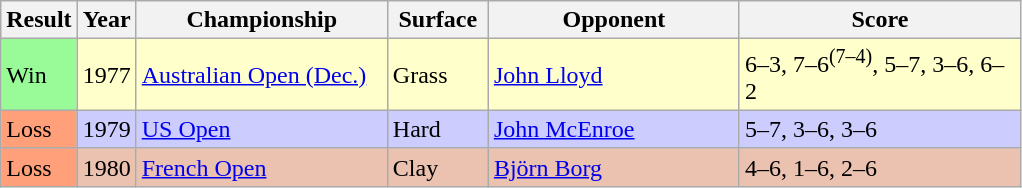<table class="sortable wikitable">
<tr>
<th style="width:40px">Result</th>
<th style="width:30px">Year</th>
<th style="width:160px">Championship</th>
<th style="width:60px">Surface</th>
<th style="width:160px">Opponent</th>
<th style="width:180px" class="unsortable">Score</th>
</tr>
<tr style="background:#ffc;">
<td style="background:#98fb98;">Win</td>
<td>1977</td>
<td><a href='#'>Australian Open (Dec.)</a></td>
<td>Grass</td>
<td> <a href='#'>John Lloyd</a></td>
<td>6–3, 7–6<sup>(7–4)</sup>, 5–7, 3–6, 6–2</td>
</tr>
<tr style="background:#ccf;">
<td style="background:#ffa07a;">Loss</td>
<td>1979</td>
<td><a href='#'>US Open</a></td>
<td>Hard</td>
<td> <a href='#'>John McEnroe</a></td>
<td>5–7, 3–6, 3–6</td>
</tr>
<tr style="background:#ebc2af;">
<td style="background:#ffa07a;">Loss</td>
<td>1980</td>
<td><a href='#'>French Open</a></td>
<td>Clay</td>
<td> <a href='#'>Björn Borg</a></td>
<td>4–6, 1–6, 2–6</td>
</tr>
</table>
